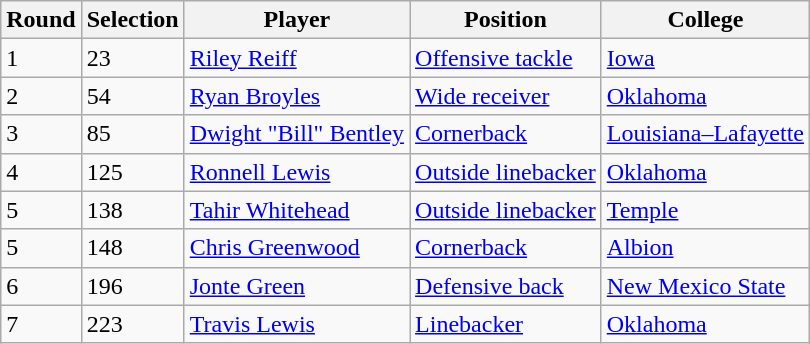<table class="wikitable">
<tr>
<th>Round</th>
<th>Selection</th>
<th>Player</th>
<th>Position</th>
<th>College</th>
</tr>
<tr>
<td>1</td>
<td>23</td>
<td><a href='#'>Riley Reiff</a></td>
<td><a href='#'>Offensive tackle</a></td>
<td><a href='#'>Iowa</a></td>
</tr>
<tr>
<td>2</td>
<td>54</td>
<td><a href='#'>Ryan Broyles</a></td>
<td><a href='#'>Wide receiver</a></td>
<td><a href='#'>Oklahoma</a></td>
</tr>
<tr>
<td>3</td>
<td>85</td>
<td><a href='#'>Dwight "Bill" Bentley</a></td>
<td><a href='#'>Cornerback</a></td>
<td><a href='#'>Louisiana–Lafayette</a></td>
</tr>
<tr>
<td>4</td>
<td>125</td>
<td><a href='#'>Ronnell Lewis</a></td>
<td><a href='#'>Outside linebacker</a></td>
<td><a href='#'>Oklahoma</a></td>
</tr>
<tr>
<td>5</td>
<td>138</td>
<td><a href='#'>Tahir Whitehead</a></td>
<td><a href='#'>Outside linebacker</a></td>
<td><a href='#'>Temple</a></td>
</tr>
<tr>
<td>5</td>
<td>148</td>
<td><a href='#'>Chris Greenwood</a></td>
<td><a href='#'>Cornerback</a></td>
<td><a href='#'>Albion</a></td>
</tr>
<tr>
<td>6</td>
<td>196</td>
<td><a href='#'>Jonte Green</a></td>
<td><a href='#'>Defensive back</a></td>
<td><a href='#'>New Mexico State</a></td>
</tr>
<tr>
<td>7</td>
<td>223</td>
<td><a href='#'>Travis Lewis</a></td>
<td><a href='#'>Linebacker</a></td>
<td><a href='#'>Oklahoma</a></td>
</tr>
</table>
